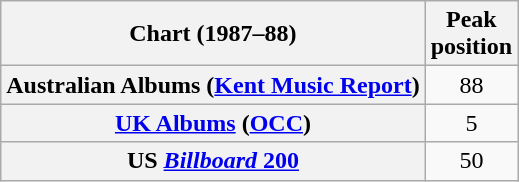<table class="wikitable plainrowheaders">
<tr>
<th scope="col">Chart (1987–88)</th>
<th>Peak<br>position</th>
</tr>
<tr>
<th scope="row">Australian Albums (<a href='#'>Kent Music Report</a>)</th>
<td style="text-align:center;">88</td>
</tr>
<tr>
<th scope="row"><a href='#'>UK Albums</a> (<a href='#'>OCC</a>)</th>
<td style="text-align:center;">5</td>
</tr>
<tr>
<th scope="row">US <a href='#'><em>Billboard</em> 200</a></th>
<td style="text-align:center;">50</td>
</tr>
</table>
